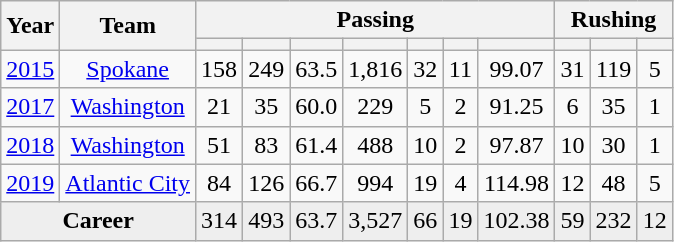<table class="wikitable sortable" style="text-align:center">
<tr>
<th rowspan=2>Year</th>
<th rowspan=2>Team</th>
<th colspan=7>Passing</th>
<th colspan=3>Rushing</th>
</tr>
<tr>
<th></th>
<th></th>
<th></th>
<th></th>
<th></th>
<th></th>
<th></th>
<th></th>
<th></th>
<th></th>
</tr>
<tr>
<td><a href='#'>2015</a></td>
<td><a href='#'>Spokane</a></td>
<td>158</td>
<td>249</td>
<td>63.5</td>
<td>1,816</td>
<td>32</td>
<td>11</td>
<td>99.07</td>
<td>31</td>
<td>119</td>
<td>5</td>
</tr>
<tr>
<td><a href='#'>2017</a></td>
<td><a href='#'>Washington</a></td>
<td>21</td>
<td>35</td>
<td>60.0</td>
<td>229</td>
<td>5</td>
<td>2</td>
<td>91.25</td>
<td>6</td>
<td>35</td>
<td>1</td>
</tr>
<tr>
<td><a href='#'>2018</a></td>
<td><a href='#'>Washington</a></td>
<td>51</td>
<td>83</td>
<td>61.4</td>
<td>488</td>
<td>10</td>
<td>2</td>
<td>97.87</td>
<td>10</td>
<td>30</td>
<td>1</td>
</tr>
<tr>
<td><a href='#'>2019</a></td>
<td><a href='#'>Atlantic City</a></td>
<td>84</td>
<td>126</td>
<td>66.7</td>
<td>994</td>
<td>19</td>
<td>4</td>
<td>114.98</td>
<td>12</td>
<td>48</td>
<td>5</td>
</tr>
<tr class="sortbottom" style="background:#eee;">
<td colspan=2><strong>Career</strong></td>
<td>314</td>
<td>493</td>
<td>63.7</td>
<td>3,527</td>
<td>66</td>
<td>19</td>
<td>102.38</td>
<td>59</td>
<td>232</td>
<td>12</td>
</tr>
</table>
